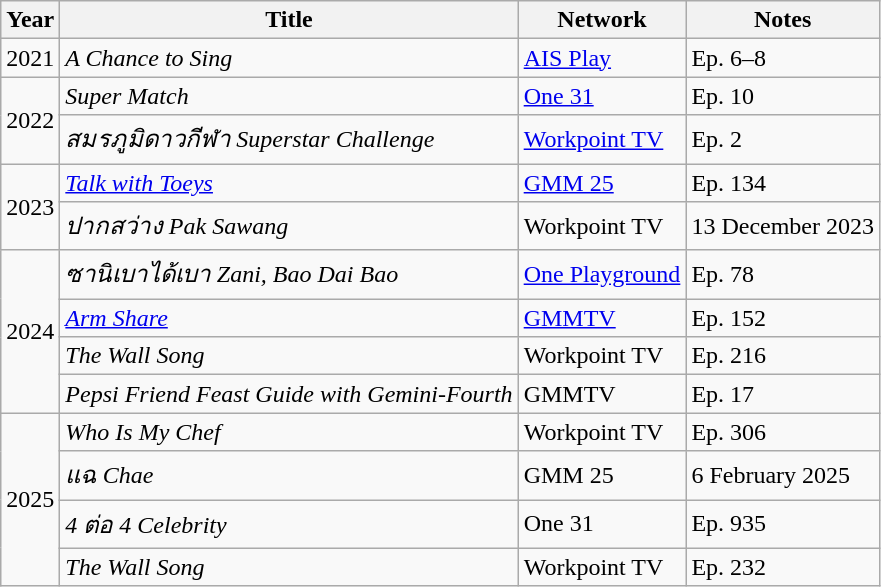<table class="wikitable sortable">
<tr>
<th scope="col">Year</th>
<th scope="col">Title</th>
<th scope="col">Network</th>
<th class="unsortable" scope="col">Notes</th>
</tr>
<tr>
<td>2021</td>
<td><em>A Chance to Sing</em></td>
<td><a href='#'>AIS Play</a></td>
<td>Ep. 6–8</td>
</tr>
<tr>
<td rowspan="2">2022</td>
<td><em>Super Match</em></td>
<td><a href='#'>One 31</a></td>
<td>Ep. 10</td>
</tr>
<tr>
<td><em>สมรภูมิดาวกีฬา</em> <em>Superstar Challenge</em></td>
<td><a href='#'>Workpoint TV</a></td>
<td>Ep. 2</td>
</tr>
<tr>
<td rowspan="2">2023</td>
<td><em><a href='#'>Talk with Toeys</a></em></td>
<td><a href='#'>GMM 25</a></td>
<td>Ep. 134</td>
</tr>
<tr>
<td><em>ปากสว่าง</em> <em>Pak Sawang</em></td>
<td>Workpoint TV</td>
<td>13 December 2023</td>
</tr>
<tr>
<td rowspan="4">2024</td>
<td><em>ซานิเบาได้เบา</em> <em>Zani, Bao Dai Bao</em></td>
<td><a href='#'>One Playground</a></td>
<td>Ep. 78</td>
</tr>
<tr>
<td><em><a href='#'>Arm Share</a></em></td>
<td><a href='#'>GMMTV</a></td>
<td>Ep. 152</td>
</tr>
<tr>
<td><em>The Wall Song</em></td>
<td>Workpoint TV</td>
<td>Ep. 216</td>
</tr>
<tr>
<td><em>Pepsi Friend Feast Guide with Gemini-Fourth</em></td>
<td>GMMTV</td>
<td>Ep. 17</td>
</tr>
<tr>
<td rowspan="4">2025</td>
<td><em>Who Is My Chef</em></td>
<td>Workpoint TV</td>
<td>Ep. 306</td>
</tr>
<tr>
<td><em>แฉ Chae</em></td>
<td>GMM 25</td>
<td>6 February 2025</td>
</tr>
<tr>
<td><em>4 ต่อ 4 Celebrity</em></td>
<td>One 31</td>
<td>Ep. 935</td>
</tr>
<tr>
<td><em>The Wall Song</em></td>
<td>Workpoint TV</td>
<td>Ep. 232</td>
</tr>
</table>
